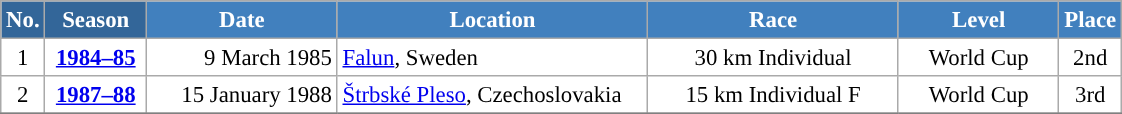<table class="wikitable sortable" style="font-size:95%; text-align:center; border:grey solid 1px; border-collapse:collapse; background:#ffffff;">
<tr style="background:#efefef;">
<th style="background-color:#369; color:white;">No.</th>
<th style="background-color:#369; color:white;">Season</th>
<th style="background-color:#4180be; color:white; width:120px;">Date</th>
<th style="background-color:#4180be; color:white; width:200px;">Location</th>
<th style="background-color:#4180be; color:white; width:160px;">Race</th>
<th style="background-color:#4180be; color:white; width:100px;">Level</th>
<th style="background-color:#4180be; color:white;">Place</th>
</tr>
<tr>
<td align=center>1</td>
<td rowspan=1 align=center><strong> <a href='#'>1984–85</a> </strong></td>
<td align=right>9 March 1985</td>
<td align=left> <a href='#'>Falun</a>, Sweden</td>
<td>30 km Individual</td>
<td>World Cup</td>
<td>2nd</td>
</tr>
<tr>
<td align=center>2</td>
<td rowspan=1 align=center><strong> <a href='#'>1987–88</a> </strong></td>
<td align=right>15 January 1988</td>
<td align=left> <a href='#'>Štrbské Pleso</a>, Czechoslovakia</td>
<td>15 km Individual F</td>
<td>World Cup</td>
<td>3rd</td>
</tr>
<tr>
</tr>
</table>
